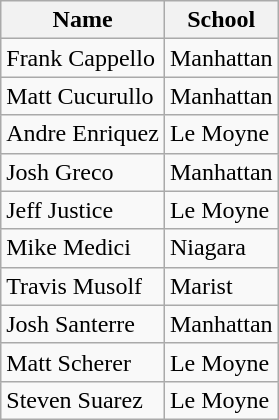<table class=wikitable>
<tr>
<th>Name</th>
<th>School</th>
</tr>
<tr>
<td>Frank Cappello</td>
<td>Manhattan</td>
</tr>
<tr>
<td>Matt Cucurullo</td>
<td>Manhattan</td>
</tr>
<tr>
<td>Andre Enriquez</td>
<td>Le Moyne</td>
</tr>
<tr>
<td>Josh Greco</td>
<td>Manhattan</td>
</tr>
<tr>
<td>Jeff Justice</td>
<td>Le Moyne</td>
</tr>
<tr>
<td>Mike Medici</td>
<td>Niagara</td>
</tr>
<tr>
<td>Travis Musolf</td>
<td>Marist</td>
</tr>
<tr>
<td>Josh Santerre</td>
<td>Manhattan</td>
</tr>
<tr>
<td>Matt Scherer</td>
<td>Le Moyne</td>
</tr>
<tr>
<td>Steven Suarez</td>
<td>Le Moyne</td>
</tr>
</table>
